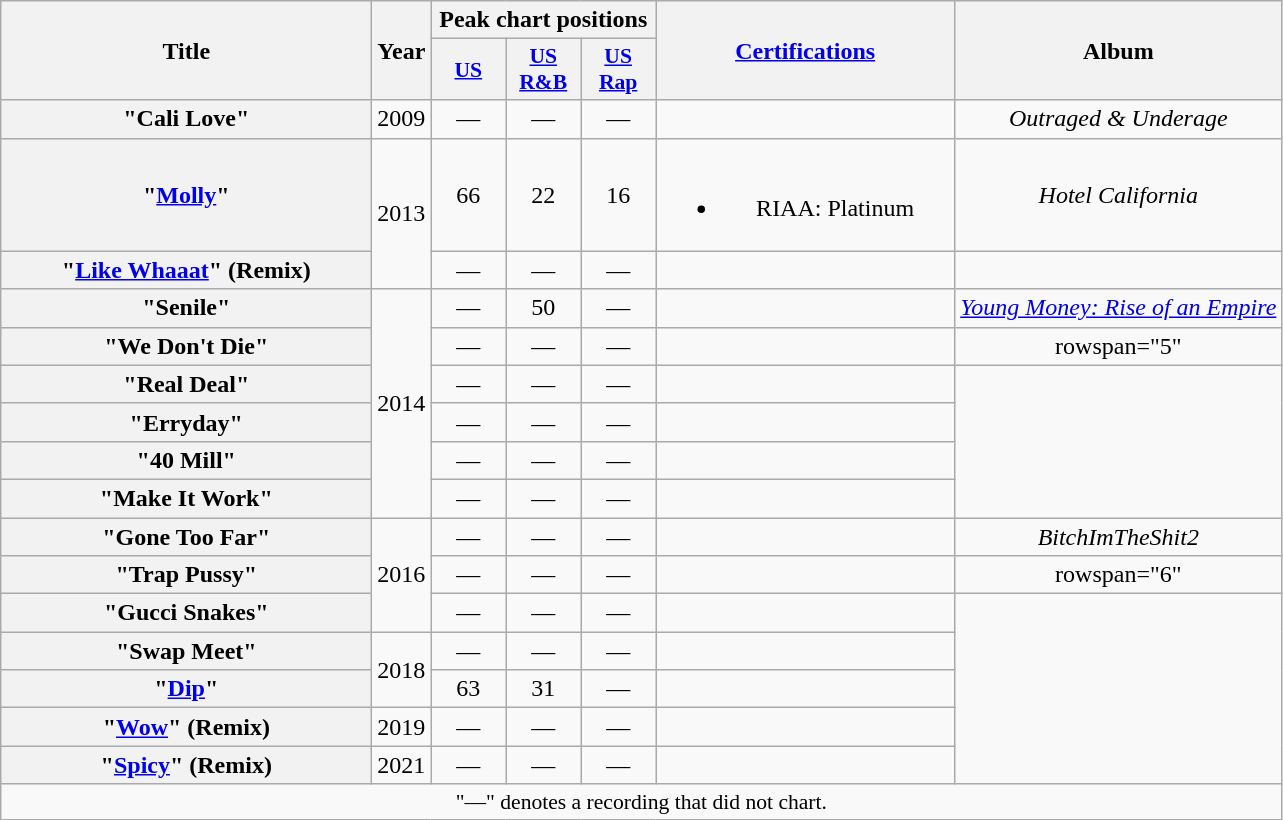<table class="wikitable plainrowheaders" style="text-align:center;">
<tr>
<th scope="col" rowspan="2" style="width:15em;">Title</th>
<th scope="col" rowspan="2">Year</th>
<th scope="col" colspan="3">Peak chart positions</th>
<th scope="col" rowspan="2" style="width:12em;"><a href='#'>Certifications</a></th>
<th scope="col" rowspan="2">Album</th>
</tr>
<tr>
<th style="width:3em; font-size:90%"><a href='#'>US</a><br></th>
<th style="width:3em; font-size:90%"><a href='#'>US<br>R&B</a><br></th>
<th style="width:3em; font-size:90%"><a href='#'>US<br>Rap</a><br></th>
</tr>
<tr>
<th scope="row">"Cali Love"</th>
<td>2009</td>
<td>—</td>
<td>—</td>
<td>—</td>
<td></td>
<td><em>Outraged & Underage</em></td>
</tr>
<tr>
<th scope="row">"<a href='#'>Molly</a>"<br></th>
<td rowspan="2">2013</td>
<td>66</td>
<td>22</td>
<td>16</td>
<td><br><ul><li>RIAA: Platinum</li></ul></td>
<td><em>Hotel California</em></td>
</tr>
<tr>
<th scope="row">"<a href='#'>Like Whaaat</a>" (Remix)<br></th>
<td>—</td>
<td>—</td>
<td>—</td>
<td></td>
<td></td>
</tr>
<tr>
<th scope="row">"Senile"<br></th>
<td rowspan="6">2014</td>
<td>—</td>
<td>50</td>
<td>—</td>
<td></td>
<td><em><a href='#'>Young Money: Rise of an Empire</a></em></td>
</tr>
<tr>
<th scope="row">"We Don't Die"</th>
<td>—</td>
<td>—</td>
<td>—</td>
<td></td>
<td>rowspan="5" </td>
</tr>
<tr>
<th scope="row">"Real Deal"</th>
<td>—</td>
<td>—</td>
<td>—</td>
<td></td>
</tr>
<tr>
<th scope="row">"Erryday"</th>
<td>—</td>
<td>—</td>
<td>—</td>
<td></td>
</tr>
<tr>
<th scope="row">"40 Mill"</th>
<td>—</td>
<td>—</td>
<td>—</td>
<td></td>
</tr>
<tr>
<th scope="row">"Make It Work"</th>
<td>—</td>
<td>—</td>
<td>—</td>
<td></td>
</tr>
<tr>
<th scope="row">"Gone Too Far"</th>
<td rowspan="3">2016</td>
<td>—</td>
<td>—</td>
<td>—</td>
<td></td>
<td><em>BitchImTheShit2</em></td>
</tr>
<tr>
<th scope="row">"Trap Pussy"</th>
<td>—</td>
<td>—</td>
<td>—</td>
<td></td>
<td>rowspan="6" </td>
</tr>
<tr>
<th scope="row">"Gucci Snakes" <br></th>
<td>—</td>
<td>—</td>
<td>—</td>
<td></td>
</tr>
<tr>
<th scope="row">"Swap Meet"</th>
<td rowspan="2">2018</td>
<td>—</td>
<td>—</td>
<td>—</td>
<td></td>
</tr>
<tr>
<th scope="row">"<a href='#'>Dip</a>" <br></th>
<td>63</td>
<td>31</td>
<td>—</td>
<td></td>
</tr>
<tr>
<th scope="row">"<a href='#'>Wow</a>" (Remix)<br></th>
<td>2019</td>
<td>—</td>
<td>—</td>
<td>—</td>
<td></td>
</tr>
<tr>
<th scope="row">"<a href='#'>Spicy</a>" (Remix)<br></th>
<td>2021</td>
<td>—</td>
<td>—</td>
<td>—</td>
<td></td>
</tr>
<tr>
<td colspan="8" style="font-size:90%">"—" denotes a recording that did not chart.</td>
</tr>
</table>
